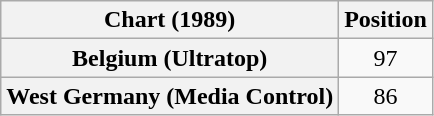<table class="wikitable sortable plainrowheaders" style="text-align:center">
<tr>
<th>Chart (1989)</th>
<th>Position</th>
</tr>
<tr>
<th scope="row">Belgium (Ultratop)</th>
<td>97</td>
</tr>
<tr>
<th scope="row">West Germany (Media Control)</th>
<td>86</td>
</tr>
</table>
